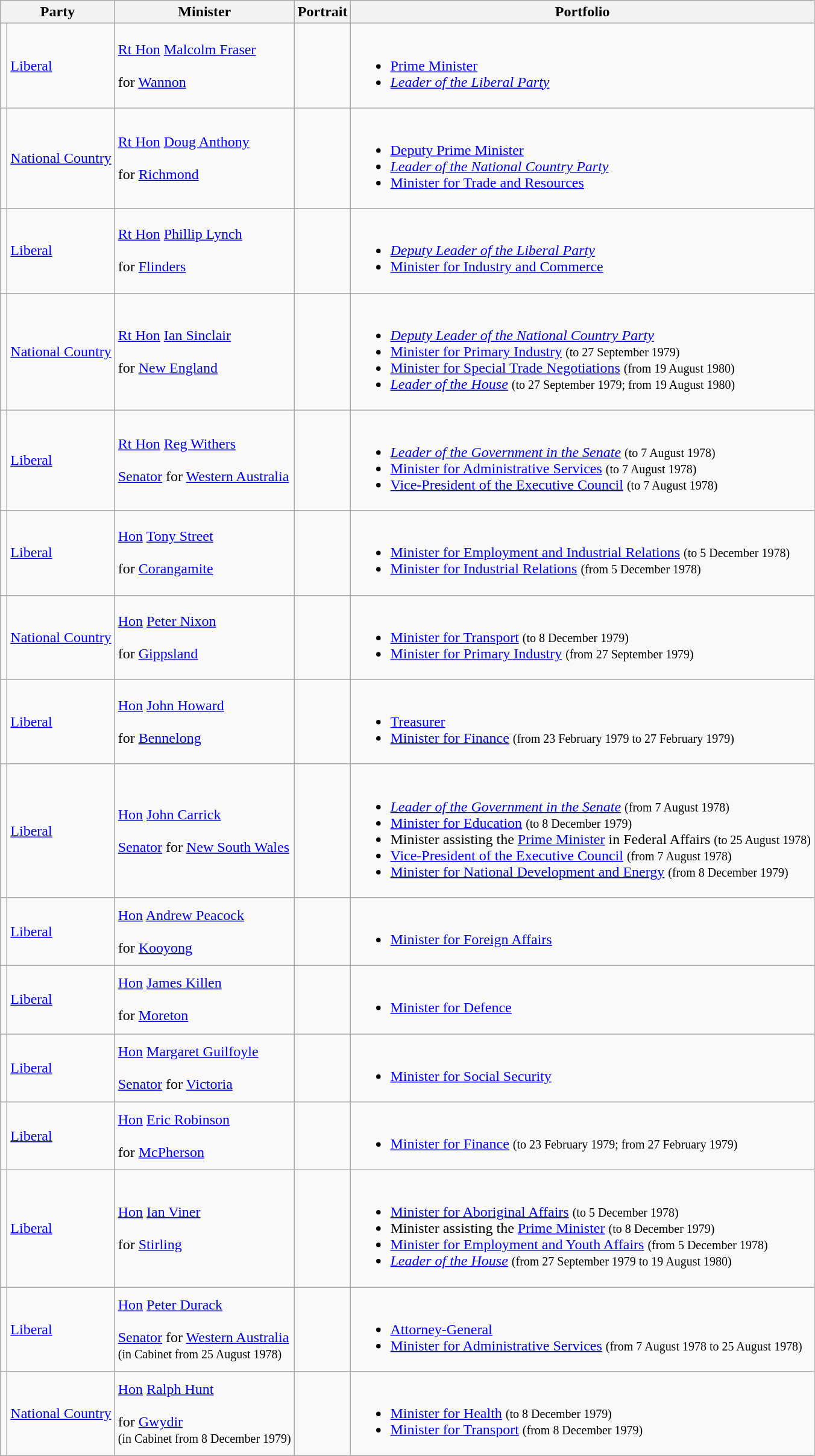<table class="wikitable sortable">
<tr>
<th colspan="2">Party</th>
<th>Minister</th>
<th>Portrait</th>
<th>Portfolio</th>
</tr>
<tr>
<td></td>
<td><a href='#'>Liberal</a></td>
<td><a href='#'>Rt Hon</a> <a href='#'>Malcolm Fraser</a>  <br><br> for <a href='#'>Wannon</a> <br></td>
<td></td>
<td><br><ul><li><a href='#'>Prime Minister</a></li><li><em><a href='#'>Leader of the Liberal Party</a></em></li></ul></td>
</tr>
<tr>
<td></td>
<td><a href='#'>National Country</a></td>
<td><a href='#'>Rt Hon</a> <a href='#'>Doug Anthony</a> <br><br> for <a href='#'>Richmond</a> <br></td>
<td></td>
<td><br><ul><li><a href='#'>Deputy Prime Minister</a></li><li><em><a href='#'>Leader of the National Country Party</a></em></li><li><a href='#'>Minister for Trade and Resources</a></li></ul></td>
</tr>
<tr>
<td></td>
<td><a href='#'>Liberal</a></td>
<td><a href='#'>Rt Hon</a> <a href='#'>Phillip Lynch</a> <br><br> for <a href='#'>Flinders</a> <br></td>
<td></td>
<td><br><ul><li><em><a href='#'>Deputy Leader of the Liberal Party</a></em></li><li><a href='#'>Minister for Industry and Commerce</a></li></ul></td>
</tr>
<tr>
<td></td>
<td><a href='#'>National Country</a></td>
<td><a href='#'>Rt Hon</a> <a href='#'>Ian Sinclair</a> <br><br> for <a href='#'>New England</a> <br></td>
<td></td>
<td><br><ul><li><em><a href='#'>Deputy Leader of the National Country Party</a></em></li><li><a href='#'>Minister for Primary Industry</a> <small>(to 27 September 1979)</small></li><li><a href='#'>Minister for Special Trade Negotiations</a> <small>(from 19 August 1980)</small></li><li><em><a href='#'>Leader of the House</a></em> <small>(to 27 September 1979; from 19 August 1980)</small></li></ul></td>
</tr>
<tr>
<td></td>
<td><a href='#'>Liberal</a></td>
<td><a href='#'>Rt Hon</a> <a href='#'>Reg Withers</a> <br><br><a href='#'>Senator</a> for <a href='#'>Western Australia</a> <br></td>
<td></td>
<td><br><ul><li><em><a href='#'>Leader of the Government in the Senate</a></em> <small>(to 7 August 1978)</small></li><li><a href='#'>Minister for Administrative Services</a> <small>(to 7 August 1978)</small></li><li><a href='#'>Vice-President of the Executive Council</a> <small>(to 7 August 1978)</small></li></ul></td>
</tr>
<tr>
<td></td>
<td><a href='#'>Liberal</a></td>
<td><a href='#'>Hon</a> <a href='#'>Tony Street</a> <br><br> for <a href='#'>Corangamite</a> <br></td>
<td></td>
<td><br><ul><li><a href='#'>Minister for Employment and Industrial Relations</a> <small>(to 5 December 1978)</small></li><li><a href='#'>Minister for Industrial Relations</a> <small>(from 5 December 1978)</small></li></ul></td>
</tr>
<tr>
<td></td>
<td><a href='#'>National Country</a></td>
<td><a href='#'>Hon</a> <a href='#'>Peter Nixon</a> <br><br> for <a href='#'>Gippsland</a> <br></td>
<td></td>
<td><br><ul><li><a href='#'>Minister for Transport</a> <small>(to 8 December 1979)</small></li><li><a href='#'>Minister for Primary Industry</a> <small>(from 27 September 1979)</small></li></ul></td>
</tr>
<tr>
<td></td>
<td><a href='#'>Liberal</a></td>
<td><a href='#'>Hon</a> <a href='#'>John Howard</a> <br><br> for <a href='#'>Bennelong</a> <br></td>
<td></td>
<td><br><ul><li><a href='#'>Treasurer</a></li><li><a href='#'>Minister for Finance</a> <small>(from 23 February 1979 to 27 February 1979)</small></li></ul></td>
</tr>
<tr>
<td></td>
<td><a href='#'>Liberal</a></td>
<td><a href='#'>Hon</a> <a href='#'>John Carrick</a> <br><br><a href='#'>Senator</a> for <a href='#'>New South Wales</a> <br></td>
<td></td>
<td><br><ul><li><em><a href='#'>Leader of the Government in the Senate</a></em> <small>(from 7 August 1978)</small></li><li><a href='#'>Minister for Education</a> <small>(to 8 December 1979)</small></li><li>Minister assisting the <a href='#'>Prime Minister</a> in Federal Affairs <small>(to 25 August 1978)</small></li><li><a href='#'>Vice-President of the Executive Council</a> <small>(from 7 August 1978)</small></li><li><a href='#'>Minister for National Development and Energy</a> <small>(from 8 December 1979)</small></li></ul></td>
</tr>
<tr>
<td></td>
<td><a href='#'>Liberal</a></td>
<td><a href='#'>Hon</a> <a href='#'>Andrew Peacock</a> <br><br> for <a href='#'>Kooyong</a> <br></td>
<td></td>
<td><br><ul><li><a href='#'>Minister for Foreign Affairs</a></li></ul></td>
</tr>
<tr>
<td></td>
<td><a href='#'>Liberal</a></td>
<td><a href='#'>Hon</a> <a href='#'>James Killen</a> <br><br> for <a href='#'>Moreton</a> <br></td>
<td></td>
<td><br><ul><li><a href='#'>Minister for Defence</a></li></ul></td>
</tr>
<tr>
<td></td>
<td><a href='#'>Liberal</a></td>
<td><a href='#'>Hon</a> <a href='#'>Margaret Guilfoyle</a> <br><br><a href='#'>Senator</a> for <a href='#'>Victoria</a> <br></td>
<td></td>
<td><br><ul><li><a href='#'>Minister for Social Security</a></li></ul></td>
</tr>
<tr>
<td></td>
<td><a href='#'>Liberal</a></td>
<td><a href='#'>Hon</a> <a href='#'>Eric Robinson</a> <br><br> for <a href='#'>McPherson</a> <br></td>
<td></td>
<td><br><ul><li><a href='#'>Minister for Finance</a> <small>(to 23 February 1979; from 27 February 1979)</small></li></ul></td>
</tr>
<tr>
<td></td>
<td><a href='#'>Liberal</a></td>
<td><a href='#'>Hon</a> <a href='#'>Ian Viner</a> <br><br> for <a href='#'>Stirling</a> <br></td>
<td></td>
<td><br><ul><li><a href='#'>Minister for Aboriginal Affairs</a> <small>(to 5 December 1978)</small></li><li>Minister assisting the <a href='#'>Prime Minister</a> <small>(to 8 December 1979)</small></li><li><a href='#'>Minister for Employment and Youth Affairs</a> <small>(from 5 December 1978)</small></li><li><em><a href='#'>Leader of the House</a></em> <small>(from 27 September 1979 to 19 August 1980)</small></li></ul></td>
</tr>
<tr>
<td></td>
<td><a href='#'>Liberal</a></td>
<td><a href='#'>Hon</a> <a href='#'>Peter Durack</a>  <br><br><a href='#'>Senator</a> for <a href='#'>Western Australia</a> <br>
<small>(in Cabinet from 25 August 1978)</small></td>
<td></td>
<td><br><ul><li><a href='#'>Attorney-General</a></li><li><a href='#'>Minister for Administrative Services</a> <small>(from 7 August 1978 to 25 August 1978)</small></li></ul></td>
</tr>
<tr>
<td></td>
<td><a href='#'>National Country</a></td>
<td><a href='#'>Hon</a> <a href='#'>Ralph Hunt</a> <br><br> for <a href='#'>Gwydir</a> <br>
<small>(in Cabinet from 8 December 1979)</small></td>
<td></td>
<td><br><ul><li><a href='#'>Minister for Health</a> <small>(to 8 December 1979)</small></li><li><a href='#'>Minister for Transport</a> <small>(from 8 December 1979)</small></li></ul></td>
</tr>
</table>
